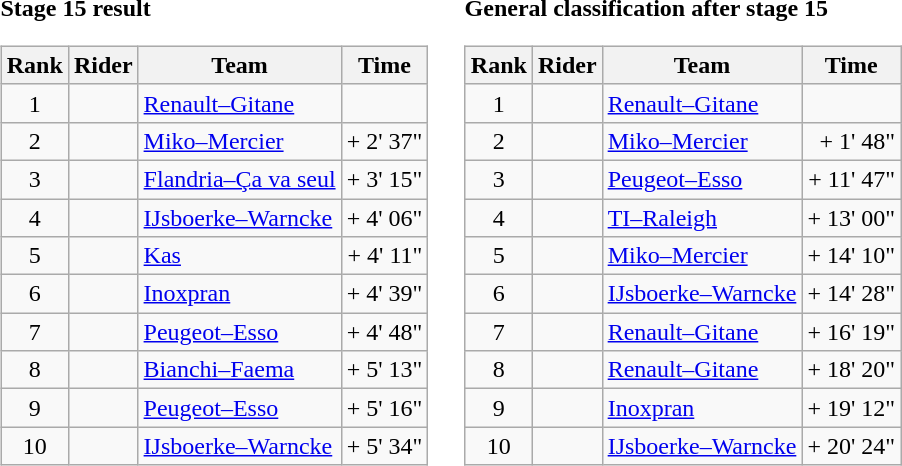<table>
<tr>
<td><strong>Stage 15 result</strong><br><table class="wikitable">
<tr>
<th scope="col">Rank</th>
<th scope="col">Rider</th>
<th scope="col">Team</th>
<th scope="col">Time</th>
</tr>
<tr>
<td style="text-align:center;">1</td>
<td></td>
<td><a href='#'>Renault–Gitane</a></td>
<td style="text-align:right;"></td>
</tr>
<tr>
<td style="text-align:center;">2</td>
<td></td>
<td><a href='#'>Miko–Mercier</a></td>
<td style="text-align:right;">+ 2' 37"</td>
</tr>
<tr>
<td style="text-align:center;">3</td>
<td></td>
<td><a href='#'>Flandria–Ça va seul</a></td>
<td style="text-align:right;">+ 3' 15"</td>
</tr>
<tr>
<td style="text-align:center;">4</td>
<td></td>
<td><a href='#'>IJsboerke–Warncke</a></td>
<td style="text-align:right;">+ 4' 06"</td>
</tr>
<tr>
<td style="text-align:center;">5</td>
<td></td>
<td><a href='#'>Kas</a></td>
<td style="text-align:right;">+ 4' 11"</td>
</tr>
<tr>
<td style="text-align:center;">6</td>
<td></td>
<td><a href='#'>Inoxpran</a></td>
<td style="text-align:right;">+ 4' 39"</td>
</tr>
<tr>
<td style="text-align:center;">7</td>
<td></td>
<td><a href='#'>Peugeot–Esso</a></td>
<td style="text-align:right;">+ 4' 48"</td>
</tr>
<tr>
<td style="text-align:center;">8</td>
<td></td>
<td><a href='#'>Bianchi–Faema</a></td>
<td style="text-align:right;">+ 5' 13"</td>
</tr>
<tr>
<td style="text-align:center;">9</td>
<td></td>
<td><a href='#'>Peugeot–Esso</a></td>
<td style="text-align:right;">+ 5' 16"</td>
</tr>
<tr>
<td style="text-align:center;">10</td>
<td></td>
<td><a href='#'>IJsboerke–Warncke</a></td>
<td style="text-align:right;">+ 5' 34"</td>
</tr>
</table>
</td>
<td></td>
<td><strong>General classification after stage 15</strong><br><table class="wikitable">
<tr>
<th scope="col">Rank</th>
<th scope="col">Rider</th>
<th scope="col">Team</th>
<th scope="col">Time</th>
</tr>
<tr>
<td style="text-align:center;">1</td>
<td> </td>
<td><a href='#'>Renault–Gitane</a></td>
<td style="text-align:right;"></td>
</tr>
<tr>
<td style="text-align:center;">2</td>
<td></td>
<td><a href='#'>Miko–Mercier</a></td>
<td style="text-align:right;">+ 1' 48"</td>
</tr>
<tr>
<td style="text-align:center;">3</td>
<td></td>
<td><a href='#'>Peugeot–Esso</a></td>
<td style="text-align:right;">+ 11' 47"</td>
</tr>
<tr>
<td style="text-align:center;">4</td>
<td></td>
<td><a href='#'>TI–Raleigh</a></td>
<td style="text-align:right;">+ 13' 00"</td>
</tr>
<tr>
<td style="text-align:center;">5</td>
<td></td>
<td><a href='#'>Miko–Mercier</a></td>
<td style="text-align:right;">+ 14' 10"</td>
</tr>
<tr>
<td style="text-align:center;">6</td>
<td></td>
<td><a href='#'>IJsboerke–Warncke</a></td>
<td style="text-align:right;">+ 14' 28"</td>
</tr>
<tr>
<td style="text-align:center;">7</td>
<td></td>
<td><a href='#'>Renault–Gitane</a></td>
<td style="text-align:right;">+ 16' 19"</td>
</tr>
<tr>
<td style="text-align:center;">8</td>
<td></td>
<td><a href='#'>Renault–Gitane</a></td>
<td style="text-align:right;">+ 18' 20"</td>
</tr>
<tr>
<td style="text-align:center;">9</td>
<td></td>
<td><a href='#'>Inoxpran</a></td>
<td style="text-align:right;">+ 19' 12"</td>
</tr>
<tr>
<td style="text-align:center;">10</td>
<td></td>
<td><a href='#'>IJsboerke–Warncke</a></td>
<td style="text-align:right;">+ 20' 24"</td>
</tr>
</table>
</td>
</tr>
</table>
